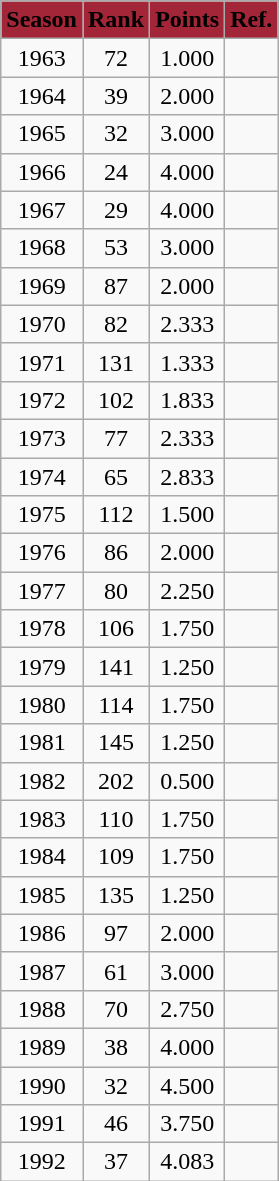<table class="wikitable plainrowheaders sortable" style="text-align:center">
<tr>
<th style="background:#a32638; text-align:center;"><span>Season</span></th>
<th style="background:#a32638; text-align:center;"><span>Rank</span></th>
<th style="background:#a32638; text-align:center;"><span>Points</span></th>
<th style="background:#a32638; text-align:center;"><span>Ref.</span></th>
</tr>
<tr>
<td>1963</td>
<td>72 </td>
<td>1.000</td>
<td></td>
</tr>
<tr>
<td>1964</td>
<td>39 </td>
<td>2.000</td>
<td></td>
</tr>
<tr>
<td>1965</td>
<td>32 </td>
<td>3.000</td>
<td></td>
</tr>
<tr>
<td>1966</td>
<td>24 </td>
<td>4.000</td>
<td></td>
</tr>
<tr>
<td>1967</td>
<td>29 </td>
<td>4.000</td>
<td></td>
</tr>
<tr>
<td>1968</td>
<td>53 </td>
<td>3.000</td>
<td></td>
</tr>
<tr>
<td>1969</td>
<td>87 </td>
<td>2.000</td>
<td></td>
</tr>
<tr>
<td>1970</td>
<td>82 </td>
<td>2.333</td>
<td></td>
</tr>
<tr>
<td>1971</td>
<td>131 </td>
<td>1.333</td>
<td></td>
</tr>
<tr>
<td>1972</td>
<td>102 </td>
<td>1.833</td>
<td></td>
</tr>
<tr>
<td>1973</td>
<td>77 </td>
<td>2.333</td>
<td></td>
</tr>
<tr>
<td>1974</td>
<td>65 </td>
<td>2.833</td>
<td></td>
</tr>
<tr>
<td>1975</td>
<td>112 </td>
<td>1.500</td>
<td></td>
</tr>
<tr>
<td>1976</td>
<td>86 </td>
<td>2.000</td>
<td></td>
</tr>
<tr>
<td>1977</td>
<td>80 </td>
<td>2.250</td>
<td></td>
</tr>
<tr>
<td>1978</td>
<td>106 </td>
<td>1.750</td>
<td></td>
</tr>
<tr>
<td>1979</td>
<td>141 </td>
<td>1.250</td>
<td></td>
</tr>
<tr>
<td>1980</td>
<td>114 </td>
<td>1.750</td>
<td></td>
</tr>
<tr>
<td>1981</td>
<td>145 </td>
<td>1.250</td>
<td></td>
</tr>
<tr>
<td>1982</td>
<td>202 </td>
<td>0.500</td>
<td></td>
</tr>
<tr>
<td>1983</td>
<td>110 </td>
<td>1.750</td>
<td></td>
</tr>
<tr>
<td>1984</td>
<td>109 </td>
<td>1.750</td>
<td></td>
</tr>
<tr>
<td>1985</td>
<td>135 </td>
<td>1.250</td>
<td></td>
</tr>
<tr>
<td>1986</td>
<td>97 </td>
<td>2.000</td>
<td></td>
</tr>
<tr>
<td>1987</td>
<td>61 </td>
<td>3.000</td>
<td></td>
</tr>
<tr>
<td>1988</td>
<td>70 </td>
<td>2.750</td>
<td></td>
</tr>
<tr>
<td>1989</td>
<td>38 </td>
<td>4.000</td>
<td></td>
</tr>
<tr>
<td>1990</td>
<td>32 </td>
<td>4.500</td>
<td></td>
</tr>
<tr>
<td>1991</td>
<td>46 </td>
<td>3.750</td>
<td></td>
</tr>
<tr>
<td>1992</td>
<td>37 </td>
<td>4.083</td>
<td></td>
</tr>
</table>
